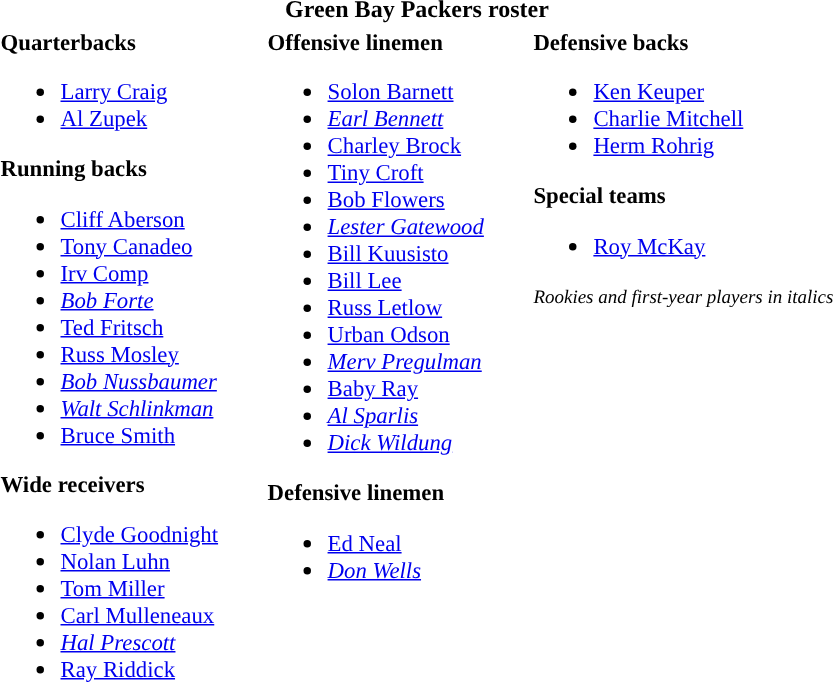<table class="toccolours" style="text-align: left;">
<tr>
<th colspan="9" style="text-align:center; "><strong>Green Bay Packers roster</strong></th>
</tr>
<tr>
<td style="font-size: 95%;" valign="top"><strong>Quarterbacks</strong><br><ul><li><a href='#'>Larry Craig</a></li><li><a href='#'>Al Zupek</a></li></ul><strong>Running backs</strong><ul><li><a href='#'>Cliff Aberson</a></li><li><a href='#'>Tony Canadeo</a></li><li><a href='#'>Irv Comp</a></li><li><em><a href='#'>Bob Forte</a></em></li><li><a href='#'>Ted Fritsch</a></li><li><a href='#'>Russ Mosley</a></li><li><em><a href='#'>Bob Nussbaumer</a></em></li><li><em><a href='#'>Walt Schlinkman</a></em></li><li><a href='#'>Bruce Smith</a></li></ul><strong>Wide receivers</strong><ul><li><a href='#'>Clyde Goodnight</a></li><li><a href='#'>Nolan Luhn</a></li><li><a href='#'>Tom Miller</a></li><li><a href='#'>Carl Mulleneaux</a></li><li><em><a href='#'>Hal Prescott</a></em></li><li><a href='#'>Ray Riddick</a></li></ul></td>
<td style="width: 25px;"></td>
<td style="font-size: 95%;" valign="top"><strong>Offensive linemen</strong><br><ul><li><a href='#'>Solon Barnett</a></li><li><em><a href='#'>Earl Bennett</a></em></li><li><a href='#'>Charley Brock</a></li><li><a href='#'>Tiny Croft</a></li><li><a href='#'>Bob Flowers</a></li><li><em><a href='#'>Lester Gatewood</a></em></li><li><a href='#'>Bill Kuusisto</a></li><li><a href='#'>Bill Lee</a></li><li><a href='#'>Russ Letlow</a></li><li><a href='#'>Urban Odson</a></li><li><em><a href='#'>Merv Pregulman</a></em></li><li><a href='#'>Baby Ray</a></li><li><em><a href='#'>Al Sparlis</a></em></li><li><em><a href='#'>Dick Wildung</a></em></li></ul><strong>Defensive linemen</strong><ul><li><a href='#'>Ed Neal</a></li><li><em><a href='#'>Don Wells</a></em></li></ul></td>
<td style="width: 25px;"></td>
<td style="font-size: 95%;" valign="top"><strong>Defensive backs</strong><br><ul><li><a href='#'>Ken Keuper</a></li><li><a href='#'>Charlie Mitchell</a></li><li><a href='#'>Herm Rohrig</a></li></ul><strong>Special teams</strong><ul><li><a href='#'>Roy McKay</a></li></ul><small><em>Rookies and first-year players in italics</em></small></td>
</tr>
<tr>
</tr>
</table>
